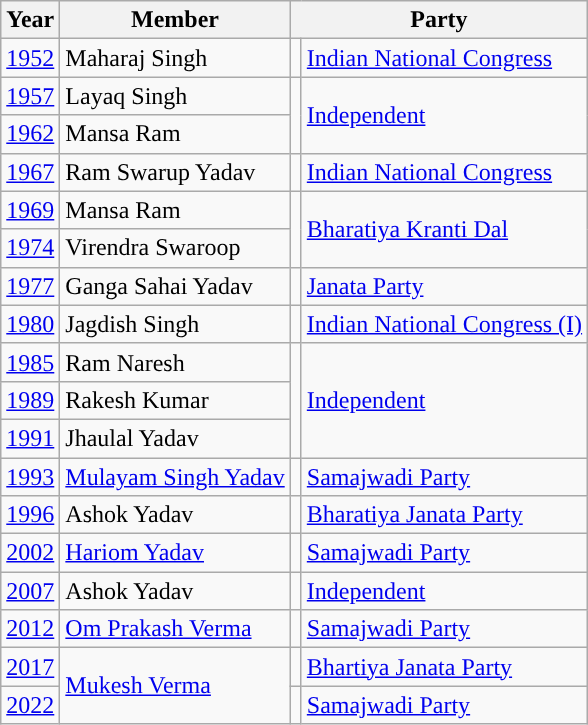<table class="wikitable">
<tr>
<th>Year</th>
<th>Member</th>
<th colspan="2">Party</th>
</tr>
<tr>
<td><a href='#'>1952</a></td>
<td>Maharaj Singh</td>
<td style="background-color: "></td>
<td><a href='#'>Indian National Congress</a></td>
</tr>
<tr>
<td><a href='#'>1957</a></td>
<td>Layaq Singh</td>
<td rowspan="2" style="background-color: "></td>
<td rowspan="2"><a href='#'>Independent</a></td>
</tr>
<tr>
<td><a href='#'>1962</a></td>
<td>Mansa Ram</td>
</tr>
<tr>
<td><a href='#'>1967</a></td>
<td>Ram Swarup Yadav</td>
<td style="background-color: "></td>
<td><a href='#'>Indian National Congress</a></td>
</tr>
<tr>
<td><a href='#'>1969</a></td>
<td>Mansa Ram</td>
<td rowspan="2" style="background-color: "></td>
<td rowspan="2"><a href='#'>Bharatiya Kranti Dal</a></td>
</tr>
<tr>
<td><a href='#'>1974</a></td>
<td>Virendra Swaroop</td>
</tr>
<tr>
<td><a href='#'>1977</a></td>
<td>Ganga Sahai Yadav</td>
<td style="background-color: "></td>
<td><a href='#'>Janata Party</a></td>
</tr>
<tr>
<td><a href='#'>1980</a></td>
<td>Jagdish Singh</td>
<td style="background-color: "></td>
<td><a href='#'>Indian National Congress (I)</a></td>
</tr>
<tr>
<td><a href='#'>1985</a></td>
<td>Ram Naresh</td>
<td rowspan="3" style="background-color: "></td>
<td rowspan="3"><a href='#'>Independent</a></td>
</tr>
<tr>
<td><a href='#'>1989</a></td>
<td>Rakesh Kumar</td>
</tr>
<tr>
<td><a href='#'>1991</a></td>
<td>Jhaulal Yadav</td>
</tr>
<tr>
<td><a href='#'>1993</a></td>
<td><a href='#'>Mulayam Singh Yadav</a></td>
<td style="background-color: "></td>
<td><a href='#'>Samajwadi Party</a></td>
</tr>
<tr>
<td><a href='#'>1996</a></td>
<td>Ashok Yadav</td>
<td style="background-color: "></td>
<td><a href='#'>Bharatiya Janata Party</a></td>
</tr>
<tr>
<td><a href='#'>2002</a></td>
<td><a href='#'>Hariom Yadav</a></td>
<td style="background-color: "></td>
<td><a href='#'>Samajwadi Party</a></td>
</tr>
<tr>
<td><a href='#'>2007</a></td>
<td>Ashok Yadav</td>
<td style="background-color: "></td>
<td><a href='#'>Independent</a></td>
</tr>
<tr>
<td><a href='#'>2012</a></td>
<td><a href='#'>Om Prakash Verma</a></td>
<td style="background-color: "></td>
<td><a href='#'>Samajwadi Party</a></td>
</tr>
<tr>
<td><a href='#'>2017</a></td>
<td rowspan="2"><a href='#'>Mukesh Verma</a></td>
<td style="background-color: "></td>
<td><a href='#'>Bhartiya Janata Party</a></td>
</tr>
<tr>
<td><a href='#'>2022</a></td>
<td style="background-color: "></td>
<td><a href='#'>Samajwadi Party</a></td>
</tr>
</table>
